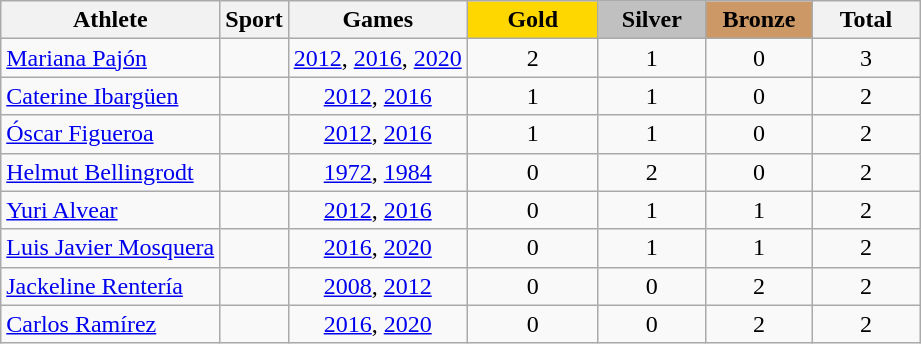<table class="wikitable sortable">
<tr>
<th>Athlete</th>
<th>Sport</th>
<th>Games</th>
<th style="background:gold; width:5.0em; font-weight:bold;">Gold</th>
<th style="background:silver; width:4.0em; font-weight:bold;">Silver</th>
<th style="background:#cc9966; width:4.0em; font-weight:bold;">Bronze</th>
<th style="width:4.0em;">Total</th>
</tr>
<tr align=center>
<td align=left><a href='#'>Mariana Pajón</a></td>
<td align=left></td>
<td><a href='#'>2012</a>, <a href='#'>2016</a>, <a href='#'>2020</a></td>
<td>2</td>
<td>1</td>
<td>0</td>
<td>3</td>
</tr>
<tr align=center>
<td align=left><a href='#'>Caterine Ibargüen</a></td>
<td align=left></td>
<td><a href='#'>2012</a>, <a href='#'>2016</a></td>
<td>1</td>
<td>1</td>
<td>0</td>
<td>2</td>
</tr>
<tr align=center>
<td align=left><a href='#'>Óscar Figueroa</a></td>
<td align=left></td>
<td><a href='#'>2012</a>, <a href='#'>2016</a></td>
<td>1</td>
<td>1</td>
<td>0</td>
<td>2</td>
</tr>
<tr align=center>
<td align=left><a href='#'>Helmut Bellingrodt</a></td>
<td align=left></td>
<td><a href='#'>1972</a>, <a href='#'>1984</a></td>
<td>0</td>
<td>2</td>
<td>0</td>
<td>2</td>
</tr>
<tr align="center">
<td align="left"><a href='#'>Yuri Alvear</a></td>
<td align="left"></td>
<td><a href='#'>2012</a>, <a href='#'>2016</a></td>
<td>0</td>
<td>1</td>
<td>1</td>
<td>2</td>
</tr>
<tr align=center>
<td align=left><a href='#'>Luis Javier Mosquera</a></td>
<td align=left></td>
<td><a href='#'>2016</a>, <a href='#'>2020</a></td>
<td>0</td>
<td>1</td>
<td>1</td>
<td>2</td>
</tr>
<tr align=center>
<td align=left><a href='#'>Jackeline Rentería</a></td>
<td align=left></td>
<td><a href='#'>2008</a>, <a href='#'>2012</a></td>
<td>0</td>
<td>0</td>
<td>2</td>
<td>2</td>
</tr>
<tr align=center>
<td align=left><a href='#'>Carlos Ramírez</a></td>
<td align=left></td>
<td><a href='#'>2016</a>, <a href='#'>2020</a></td>
<td>0</td>
<td>0</td>
<td>2</td>
<td>2</td>
</tr>
</table>
